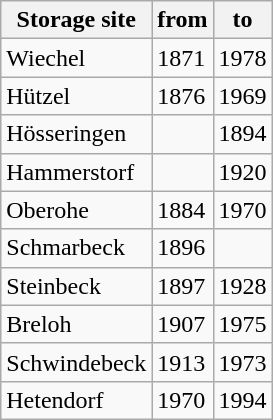<table class="wikitable sortable">
<tr>
<th>Storage site</th>
<th>from</th>
<th>to</th>
</tr>
<tr>
<td>Wiechel</td>
<td>1871</td>
<td>1978</td>
</tr>
<tr>
<td>Hützel</td>
<td>1876</td>
<td>1969</td>
</tr>
<tr>
<td>Hösseringen</td>
<td></td>
<td>1894</td>
</tr>
<tr>
<td>Hammerstorf</td>
<td></td>
<td>1920</td>
</tr>
<tr>
<td>Oberohe</td>
<td>1884</td>
<td>1970</td>
</tr>
<tr>
<td>Schmarbeck</td>
<td>1896</td>
<td></td>
</tr>
<tr>
<td>Steinbeck</td>
<td>1897</td>
<td>1928</td>
</tr>
<tr>
<td>Breloh</td>
<td>1907</td>
<td>1975</td>
</tr>
<tr>
<td>Schwindebeck</td>
<td>1913</td>
<td>1973</td>
</tr>
<tr>
<td>Hetendorf</td>
<td>1970</td>
<td>1994</td>
</tr>
</table>
